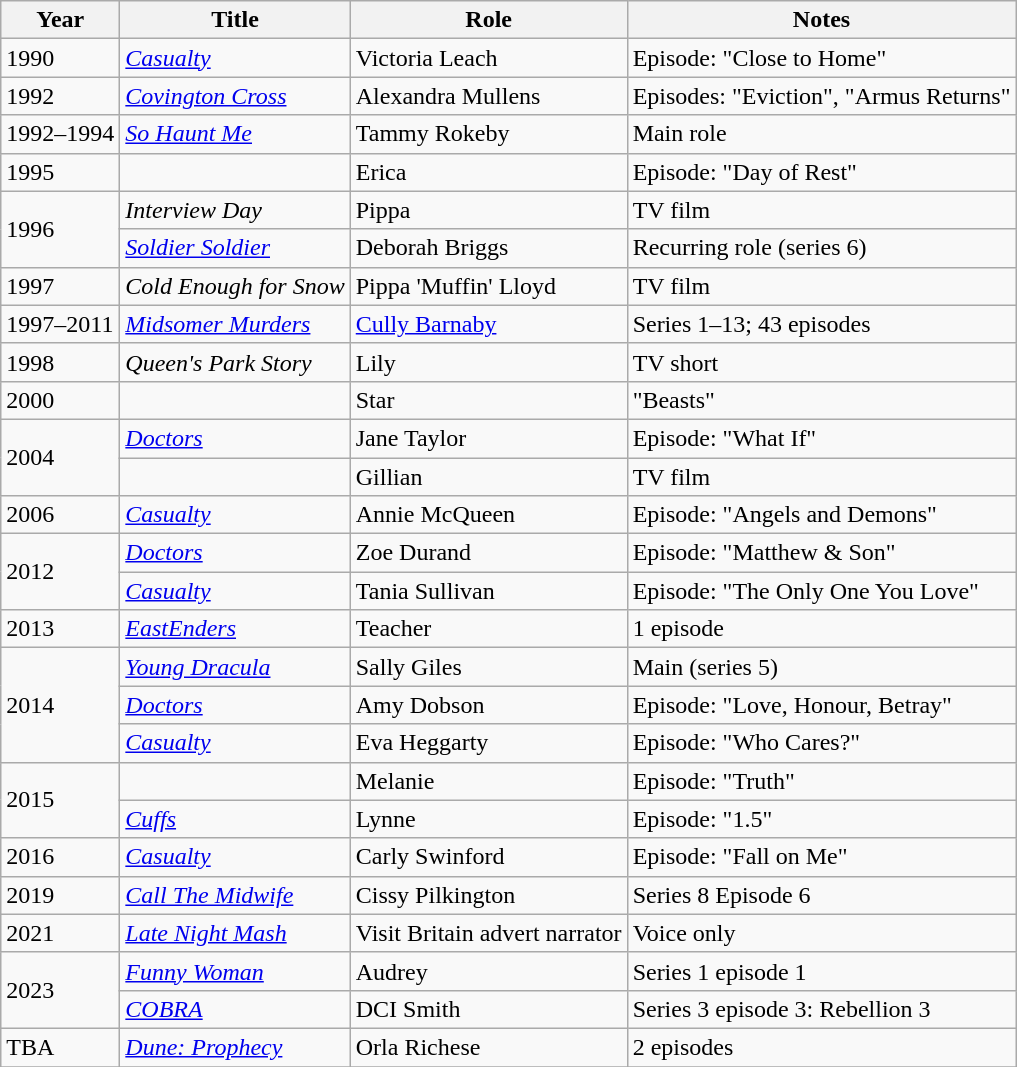<table class="wikitable sortable">
<tr>
<th>Year</th>
<th>Title</th>
<th>Role</th>
<th class="unsortable">Notes</th>
</tr>
<tr>
<td>1990</td>
<td><em><a href='#'>Casualty</a></em></td>
<td>Victoria Leach</td>
<td>Episode: "Close to Home"</td>
</tr>
<tr>
<td>1992</td>
<td><em><a href='#'>Covington Cross</a></em></td>
<td>Alexandra Mullens</td>
<td>Episodes: "Eviction", "Armus Returns"</td>
</tr>
<tr>
<td>1992–1994</td>
<td><em><a href='#'>So Haunt Me</a></em></td>
<td>Tammy Rokeby</td>
<td>Main role</td>
</tr>
<tr>
<td>1995</td>
<td><em></em></td>
<td>Erica</td>
<td>Episode: "Day of Rest"</td>
</tr>
<tr>
<td rowspan=2>1996</td>
<td><em>Interview Day</em></td>
<td>Pippa</td>
<td>TV film</td>
</tr>
<tr>
<td><em><a href='#'>Soldier Soldier</a></em></td>
<td>Deborah Briggs</td>
<td>Recurring role (series 6)</td>
</tr>
<tr>
<td>1997</td>
<td><em>Cold Enough for Snow</em></td>
<td>Pippa 'Muffin' Lloyd</td>
<td>TV film</td>
</tr>
<tr>
<td>1997–2011</td>
<td><em><a href='#'>Midsomer Murders</a></em></td>
<td><a href='#'>Cully Barnaby</a></td>
<td>Series 1–13; 43 episodes</td>
</tr>
<tr>
<td>1998</td>
<td><em>Queen's Park Story</em></td>
<td>Lily</td>
<td>TV short</td>
</tr>
<tr>
<td>2000</td>
<td><em></em></td>
<td>Star</td>
<td>"Beasts"</td>
</tr>
<tr>
<td rowspan=2>2004</td>
<td><em><a href='#'>Doctors</a></em></td>
<td>Jane Taylor</td>
<td>Episode: "What If"</td>
</tr>
<tr>
<td><em></em></td>
<td>Gillian</td>
<td>TV film</td>
</tr>
<tr>
<td>2006</td>
<td><em><a href='#'>Casualty</a></em></td>
<td>Annie McQueen</td>
<td>Episode: "Angels and Demons"</td>
</tr>
<tr>
<td rowspan=2>2012</td>
<td><em><a href='#'>Doctors</a></em></td>
<td>Zoe Durand</td>
<td>Episode: "Matthew & Son"</td>
</tr>
<tr>
<td><em><a href='#'>Casualty</a></em></td>
<td>Tania Sullivan</td>
<td>Episode: "The Only One You Love"</td>
</tr>
<tr>
<td>2013</td>
<td><em><a href='#'>EastEnders</a></em></td>
<td>Teacher</td>
<td>1 episode</td>
</tr>
<tr>
<td rowspan=3>2014</td>
<td><em><a href='#'>Young Dracula</a></em></td>
<td>Sally Giles</td>
<td>Main  (series 5)</td>
</tr>
<tr>
<td><em><a href='#'>Doctors</a></em></td>
<td>Amy Dobson</td>
<td>Episode: "Love, Honour, Betray"</td>
</tr>
<tr>
<td><em><a href='#'>Casualty</a></em></td>
<td>Eva Heggarty</td>
<td>Episode: "Who Cares?"</td>
</tr>
<tr>
<td rowspan=2>2015</td>
<td><em></em></td>
<td>Melanie</td>
<td>Episode: "Truth"</td>
</tr>
<tr>
<td><em><a href='#'>Cuffs</a></em></td>
<td>Lynne</td>
<td>Episode: "1.5"</td>
</tr>
<tr>
<td>2016</td>
<td><em><a href='#'>Casualty</a></em></td>
<td>Carly Swinford</td>
<td>Episode: "Fall on Me"</td>
</tr>
<tr>
<td>2019</td>
<td><em><a href='#'>Call The Midwife</a></em></td>
<td>Cissy Pilkington</td>
<td>Series 8 Episode 6</td>
</tr>
<tr>
<td>2021</td>
<td><em><a href='#'>Late Night Mash</a></em></td>
<td>Visit Britain advert narrator</td>
<td>Voice only</td>
</tr>
<tr>
<td rowspan="2">2023</td>
<td><em><a href='#'>Funny Woman</a></em></td>
<td>Audrey</td>
<td>Series 1 episode 1</td>
</tr>
<tr>
<td><em><a href='#'>COBRA</a></em></td>
<td>DCI Smith</td>
<td>Series 3 episode 3: Rebellion 3</td>
</tr>
<tr>
<td>TBA</td>
<td><em><a href='#'>Dune: Prophecy</a></em></td>
<td>Orla Richese</td>
<td>2 episodes</td>
</tr>
<tr>
</tr>
</table>
